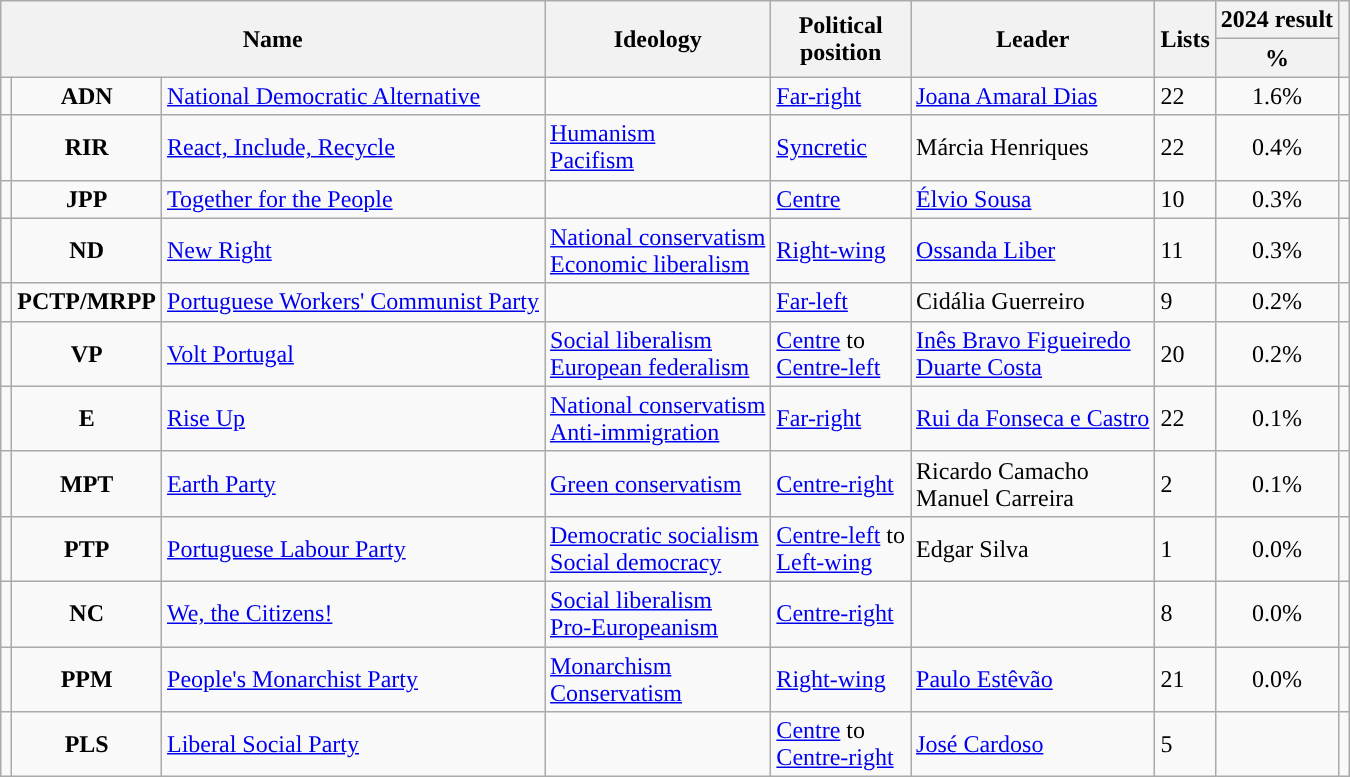<table class="wikitable">
<tr>
<th colspan="3" rowspan="2" style="width:275px;">Name</th>
<th rowspan="2">Ideology</th>
<th rowspan="2">Political<br>position</th>
<th rowspan="2">Leader</th>
<th rowspan="2">Lists</th>
<th>2024 result</th>
<th rowspan="2"></th>
</tr>
<tr>
<th>%</th>
</tr>
<tr>
<td style="background:"></td>
<td style="text-align:center;"><strong>ADN</strong></td>
<td><a href='#'>National Democratic Alternative</a><br></td>
<td></td>
<td><a href='#'>Far-right</a></td>
<td><a href='#'>Joana Amaral Dias</a></td>
<td>22</td>
<td style="text-align:center;">1.6%</td>
<td></td>
</tr>
<tr>
<td style="background:"></td>
<td style="text-align:center;"><strong>RIR</strong></td>
<td><a href='#'>React, Include, Recycle</a><br></td>
<td><a href='#'>Humanism</a><br><a href='#'>Pacifism</a></td>
<td><a href='#'>Syncretic</a></td>
<td>Márcia Henriques</td>
<td>22</td>
<td style="text-align:center;">0.4%</td>
<td></td>
</tr>
<tr>
<td style="background:"></td>
<td style="text-align:center;"><strong>JPP</strong></td>
<td><a href='#'>Together for the People</a><br></td>
<td></td>
<td><a href='#'>Centre</a></td>
<td><a href='#'>Élvio Sousa</a></td>
<td>10</td>
<td style="text-align:center;">0.3%</td>
<td></td>
</tr>
<tr>
<td style="background:"></td>
<td style="text-align:center;"><strong>ND</strong></td>
<td><a href='#'>New Right</a><br></td>
<td><a href='#'>National conservatism</a><br><a href='#'>Economic liberalism</a></td>
<td><a href='#'>Right-wing</a></td>
<td><a href='#'>Ossanda Liber</a></td>
<td>11</td>
<td style="text-align:center;">0.3%</td>
<td></td>
</tr>
<tr>
<td style="background:"></td>
<td style="text-align:center;"><strong>PCTP/MRPP</strong></td>
<td><a href='#'>Portuguese Workers' Communist Party</a><br></td>
<td></td>
<td><a href='#'>Far-left</a></td>
<td>Cidália Guerreiro</td>
<td>9</td>
<td style="text-align:center;">0.2%</td>
<td></td>
</tr>
<tr>
<td style="background:"></td>
<td style="text-align:center;"><strong>VP</strong></td>
<td><a href='#'>Volt Portugal</a><br></td>
<td><a href='#'>Social liberalism</a><br><a href='#'>European federalism</a></td>
<td><a href='#'>Centre</a> to<br><a href='#'>Centre-left</a></td>
<td><a href='#'>Inês Bravo Figueiredo</a><br><a href='#'>Duarte Costa</a></td>
<td>20</td>
<td style="text-align:center;">0.2%</td>
<td></td>
</tr>
<tr>
<td style="background:"></td>
<td style="text-align:center;"><strong>E</strong></td>
<td><a href='#'>Rise Up</a><br></td>
<td><a href='#'>National conservatism</a><br><a href='#'>Anti-immigration</a></td>
<td><a href='#'>Far-right</a></td>
<td><a href='#'>Rui da Fonseca e Castro</a></td>
<td>22</td>
<td style="text-align:center;">0.1%</td>
<td></td>
</tr>
<tr>
<td style="background:"></td>
<td style="text-align:center;"><strong>MPT</strong></td>
<td><a href='#'>Earth Party</a><br></td>
<td><a href='#'>Green conservatism</a></td>
<td><a href='#'>Centre-right</a></td>
<td>Ricardo Camacho<br>Manuel Carreira</td>
<td>2</td>
<td style="text-align:center;">0.1%</td>
<td><br></td>
</tr>
<tr>
<td style="background:"></td>
<td style="text-align:center;"><strong>PTP</strong></td>
<td><a href='#'>Portuguese Labour Party</a><br></td>
<td><a href='#'>Democratic socialism</a><br><a href='#'>Social democracy</a></td>
<td><a href='#'>Centre-left</a> to<br><a href='#'>Left-wing</a></td>
<td>Edgar Silva</td>
<td>1</td>
<td style="text-align:center;">0.0%</td>
<td></td>
</tr>
<tr>
<td style="color:inherit;background:"></td>
<td style="text-align:center;"><strong>NC</strong></td>
<td><a href='#'>We, the Citizens!</a><br></td>
<td><a href='#'>Social liberalism</a><br><a href='#'>Pro-Europeanism</a></td>
<td><a href='#'>Centre-right</a></td>
<td></td>
<td>8</td>
<td style="text-align:center;">0.0%</td>
<td></td>
</tr>
<tr>
<td style="background:"><br></td>
<td style="text-align:center;"><strong>PPM</strong></td>
<td><a href='#'>People's Monarchist Party</a><br></td>
<td><a href='#'>Monarchism</a><br><a href='#'>Conservatism</a></td>
<td><a href='#'>Right-wing</a></td>
<td><a href='#'>Paulo Estêvão</a></td>
<td>21</td>
<td style="text-align:center;">0.0%<br></td>
<td><br></td>
</tr>
<tr>
<td style="color:inherit;background:"></td>
<td style="text-align:center;"><strong>PLS</strong></td>
<td><a href='#'>Liberal Social Party</a><br></td>
<td></td>
<td><a href='#'>Centre</a> to<br><a href='#'>Centre-right</a></td>
<td><a href='#'>José Cardoso</a></td>
<td>5</td>
<td></td>
<td></td>
</tr>
</table>
